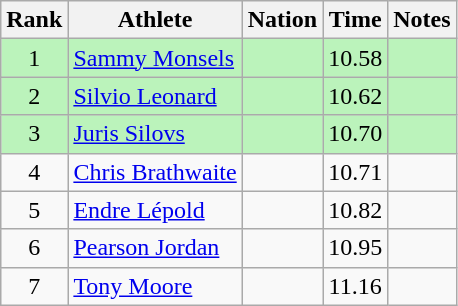<table class="wikitable sortable" style="text-align:center">
<tr>
<th>Rank</th>
<th>Athlete</th>
<th>Nation</th>
<th>Time</th>
<th>Notes</th>
</tr>
<tr style="background:#bbf3bb;">
<td>1</td>
<td align=left><a href='#'>Sammy Monsels</a></td>
<td align=left></td>
<td>10.58</td>
<td></td>
</tr>
<tr style="background:#bbf3bb;">
<td>2</td>
<td align=left><a href='#'>Silvio Leonard</a></td>
<td align=left></td>
<td>10.62</td>
<td></td>
</tr>
<tr style="background:#bbf3bb;">
<td>3</td>
<td align=left><a href='#'>Juris Silovs</a></td>
<td align=left></td>
<td>10.70</td>
<td></td>
</tr>
<tr>
<td>4</td>
<td align=left><a href='#'>Chris Brathwaite</a></td>
<td align=left></td>
<td>10.71</td>
<td></td>
</tr>
<tr>
<td>5</td>
<td align=left><a href='#'>Endre Lépold</a></td>
<td align=left></td>
<td>10.82</td>
<td></td>
</tr>
<tr>
<td>6</td>
<td align=left><a href='#'>Pearson Jordan</a></td>
<td align=left></td>
<td>10.95</td>
<td></td>
</tr>
<tr>
<td>7</td>
<td align=left><a href='#'>Tony Moore</a></td>
<td align=left></td>
<td>11.16</td>
<td></td>
</tr>
</table>
